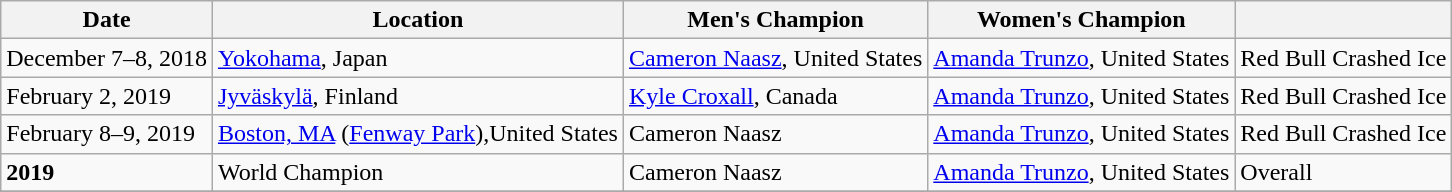<table class="wikitable">
<tr>
<th>Date</th>
<th>Location</th>
<th>Men's Champion</th>
<th>Women's Champion</th>
<th></th>
</tr>
<tr>
<td>December 7–8, 2018</td>
<td><a href='#'>Yokohama</a>, Japan</td>
<td><a href='#'>Cameron Naasz</a>, United States</td>
<td><a href='#'>Amanda Trunzo</a>, United States</td>
<td>Red Bull Crashed Ice</td>
</tr>
<tr>
<td>February 2, 2019</td>
<td><a href='#'>Jyväskylä</a>, Finland</td>
<td><a href='#'>Kyle Croxall</a>, Canada</td>
<td><a href='#'>Amanda Trunzo</a>, United States</td>
<td>Red Bull Crashed Ice</td>
</tr>
<tr>
<td>February 8–9, 2019</td>
<td><a href='#'>Boston, MA</a> (<a href='#'>Fenway Park</a>),United States</td>
<td>Cameron Naasz</td>
<td><a href='#'>Amanda Trunzo</a>, United States</td>
<td>Red Bull Crashed Ice</td>
</tr>
<tr>
<td><strong>2019</strong></td>
<td>World Champion</td>
<td>Cameron Naasz</td>
<td><a href='#'>Amanda Trunzo</a>, United States</td>
<td>Overall</td>
</tr>
<tr>
</tr>
</table>
